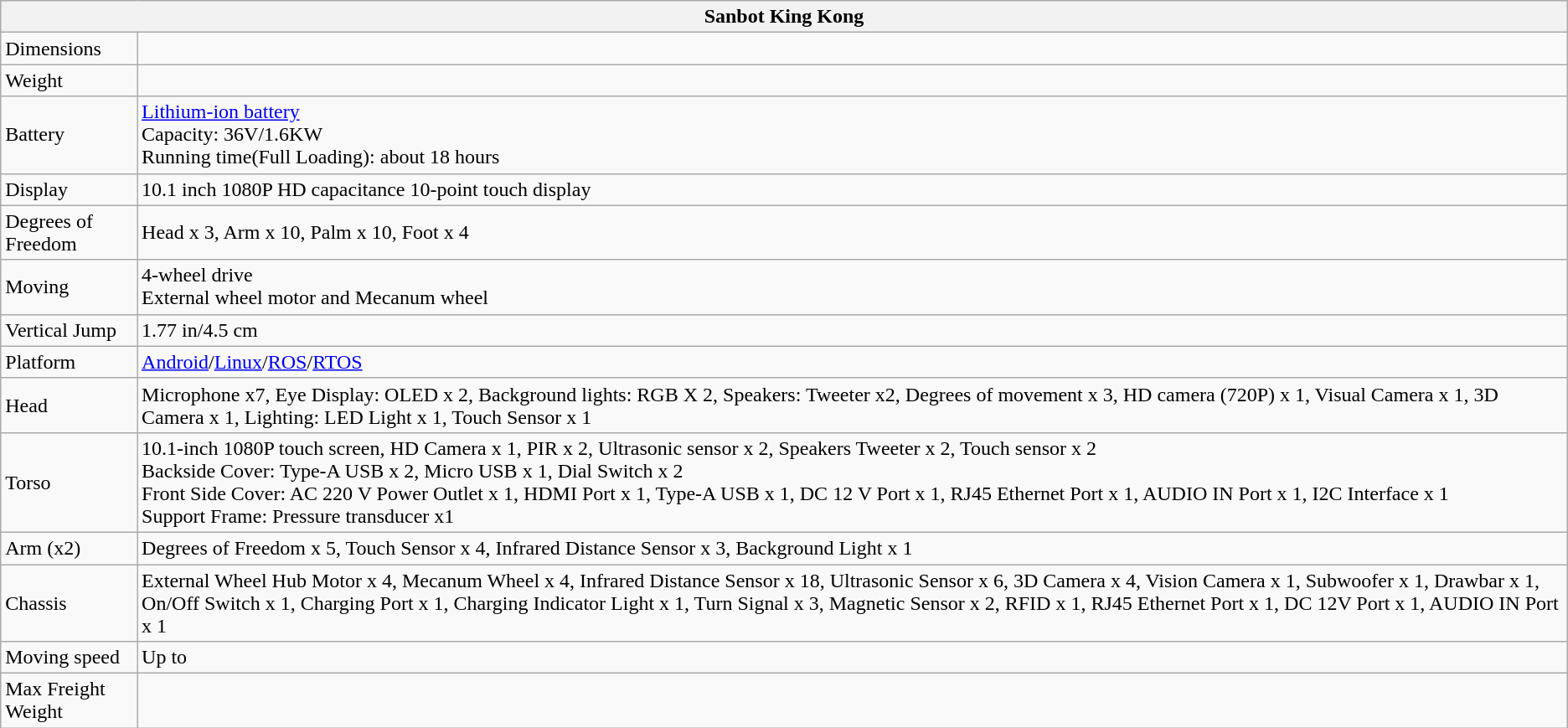<table class="wikitable mw-collapsible mw-collapsed">
<tr>
<th colspan="2">Sanbot King Kong</th>
</tr>
<tr>
<td>Dimensions</td>
<td></td>
</tr>
<tr>
<td>Weight</td>
<td></td>
</tr>
<tr>
<td>Battery</td>
<td><a href='#'>Lithium-ion battery</a><br>Capacity: 36V/1.6KW<br>Running time(Full Loading): about 18 hours</td>
</tr>
<tr>
<td>Display</td>
<td>10.1 inch 1080P HD capacitance 10-point touch display</td>
</tr>
<tr>
<td>Degrees of Freedom</td>
<td>Head x 3, Arm x 10, Palm x 10, Foot x 4</td>
</tr>
<tr>
<td>Moving</td>
<td>4-wheel drive <br>External wheel motor and Mecanum wheel</td>
</tr>
<tr>
<td>Vertical Jump</td>
<td>1.77 in/4.5 cm</td>
</tr>
<tr>
<td>Platform</td>
<td><a href='#'>Android</a>/<a href='#'>Linux</a>/<a href='#'>ROS</a>/<a href='#'>RTOS</a></td>
</tr>
<tr>
<td>Head</td>
<td>Microphone x7, Eye Display: OLED x 2, Background lights: RGB X 2, Speakers: Tweeter x2, Degrees of movement x 3, HD camera (720P) x 1, Visual Camera x 1, 3D Camera x 1, Lighting: LED Light x 1,  Touch Sensor x 1</td>
</tr>
<tr>
<td>Torso</td>
<td>10.1-inch 1080P touch screen, HD Camera x 1, PIR x 2, Ultrasonic sensor x 2, Speakers Tweeter x 2, Touch sensor x 2 <br>Backside Cover: Type-A USB x 2, Micro USB x 1, Dial Switch x 2<br>Front Side Cover: AC 220 V Power Outlet x 1, HDMI Port x 1, Type-A USB x 1, DC 12 V Port x 1, RJ45 Ethernet Port x 1, AUDIO IN Port x 1, I2C Interface x 1<br>Support Frame: Pressure transducer x1</td>
</tr>
<tr>
<td>Arm (x2)</td>
<td>Degrees of Freedom x 5, Touch Sensor x 4, Infrared Distance Sensor x 3, Background Light x 1</td>
</tr>
<tr>
<td>Chassis</td>
<td>External Wheel Hub Motor x 4, Mecanum Wheel x 4, Infrared Distance Sensor x 18, Ultrasonic Sensor x 6, 3D Camera x 4, Vision Camera x 1, Subwoofer x 1, Drawbar x 1, On/Off Switch x 1, Charging Port x 1, Charging Indicator Light x 1, Turn Signal x 3, Magnetic Sensor x 2, RFID x 1, RJ45 Ethernet Port x 1, DC 12V Port x 1, AUDIO IN Port x 1</td>
</tr>
<tr>
<td>Moving speed</td>
<td>Up to </td>
</tr>
<tr>
<td>Max Freight Weight</td>
<td></td>
</tr>
</table>
